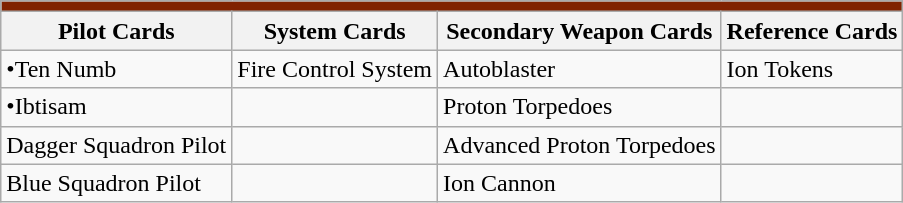<table class="wikitable sortable">
<tr style="background:#802200;">
<td colspan="7"></td>
</tr>
<tr style="background:#f0f0f0;">
<th>Pilot Cards</th>
<th>System Cards</th>
<th>Secondary Weapon Cards</th>
<th>Reference Cards</th>
</tr>
<tr>
<td>•Ten Numb</td>
<td>Fire Control System</td>
<td>Autoblaster</td>
<td>Ion Tokens</td>
</tr>
<tr>
<td>•Ibtisam</td>
<td></td>
<td>Proton Torpedoes</td>
<td></td>
</tr>
<tr>
<td>Dagger Squadron Pilot</td>
<td></td>
<td>Advanced Proton Torpedoes</td>
<td></td>
</tr>
<tr>
<td>Blue Squadron Pilot</td>
<td></td>
<td>Ion Cannon</td>
<td></td>
</tr>
</table>
